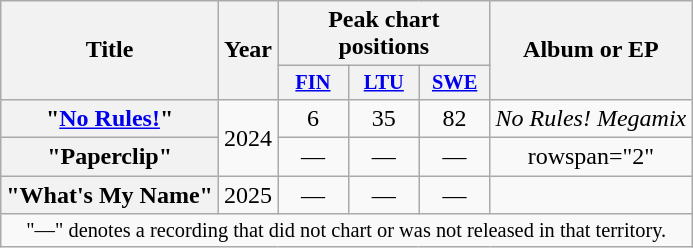<table class="wikitable plainrowheaders" style="text-align:center;">
<tr>
<th scope="col" rowspan="2">Title</th>
<th scope="col" rowspan="2">Year</th>
<th scope="col" colspan="3">Peak chart positions</th>
<th scope="col" rowspan="2">Album or EP</th>
</tr>
<tr>
<th scope="col" style="width:3em;font-size:85%;"><a href='#'>FIN</a><br></th>
<th scope="col" style="width:3em;font-size:85%;"><a href='#'>LTU</a><br></th>
<th scope="col" style="width:3em;font-size:85%;"><a href='#'>SWE</a><br></th>
</tr>
<tr>
<th scope="row">"<a href='#'>No Rules!</a>"</th>
<td rowspan="2">2024</td>
<td>6</td>
<td>35</td>
<td>82</td>
<td><em>No Rules! Megamix</em></td>
</tr>
<tr>
<th scope="row">"Paperclip"</th>
<td>—</td>
<td>—</td>
<td>—</td>
<td>rowspan="2" </td>
</tr>
<tr>
<th scope="row">"What's My Name"</th>
<td>2025</td>
<td>—</td>
<td>—</td>
<td>—</td>
</tr>
<tr>
<td colspan="8" style="font-size:85%">"—" denotes a recording that did not chart or was not released in that territory.</td>
</tr>
</table>
